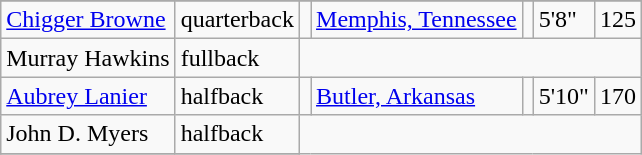<table class="wikitable">
<tr>
</tr>
<tr>
<td><a href='#'>Chigger Browne</a></td>
<td>quarterback</td>
<td></td>
<td><a href='#'>Memphis, Tennessee</a></td>
<td></td>
<td>5'8"</td>
<td>125</td>
</tr>
<tr>
<td>Murray Hawkins</td>
<td>fullback</td>
</tr>
<tr>
<td><a href='#'>Aubrey Lanier</a></td>
<td>halfback</td>
<td></td>
<td><a href='#'>Butler, Arkansas</a></td>
<td></td>
<td>5'10"</td>
<td>170</td>
</tr>
<tr>
<td>John D. Myers</td>
<td>halfback</td>
</tr>
<tr>
</tr>
</table>
